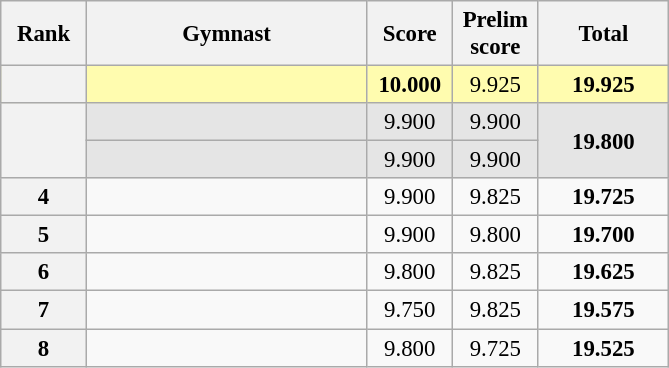<table class="wikitable sortable" style="text-align:center; font-size:95%">
<tr>
<th scope="col" style="width:50px;">Rank</th>
<th scope="col" style="width:180px;">Gymnast</th>
<th scope="col" style="width:50px;">Score</th>
<th scope="col" style="width:50px;">Prelim score</th>
<th scope="col" style="width:80px;">Total</th>
</tr>
<tr style="background:#fffcaf;">
<th scope=row style="text-align:center"></th>
<td style="text-align:left;"></td>
<td><strong>10.000</strong></td>
<td>9.925</td>
<td><strong>19.925</strong></td>
</tr>
<tr style="background:#e5e5e5;">
<th rowspan="2" scope="row" style="text-align:center"></th>
<td style="text-align:left;"></td>
<td>9.900</td>
<td>9.900</td>
<td rowspan="2"><strong>19.800</strong></td>
</tr>
<tr style="background:#e5e5e5;">
<td style="text-align:left;"></td>
<td>9.900</td>
<td>9.900</td>
</tr>
<tr>
<th>4</th>
<td align=left></td>
<td>9.900</td>
<td>9.825</td>
<td><strong>19.725</strong></td>
</tr>
<tr>
<th>5</th>
<td align=left></td>
<td>9.900</td>
<td>9.800</td>
<td><strong>19.700</strong></td>
</tr>
<tr>
<th>6</th>
<td align=left></td>
<td>9.800</td>
<td>9.825</td>
<td><strong>19.625</strong></td>
</tr>
<tr>
<th>7</th>
<td align=left></td>
<td>9.750</td>
<td>9.825</td>
<td><strong>19.575</strong></td>
</tr>
<tr>
<th>8</th>
<td align=left></td>
<td>9.800</td>
<td>9.725</td>
<td><strong>19.525</strong></td>
</tr>
</table>
